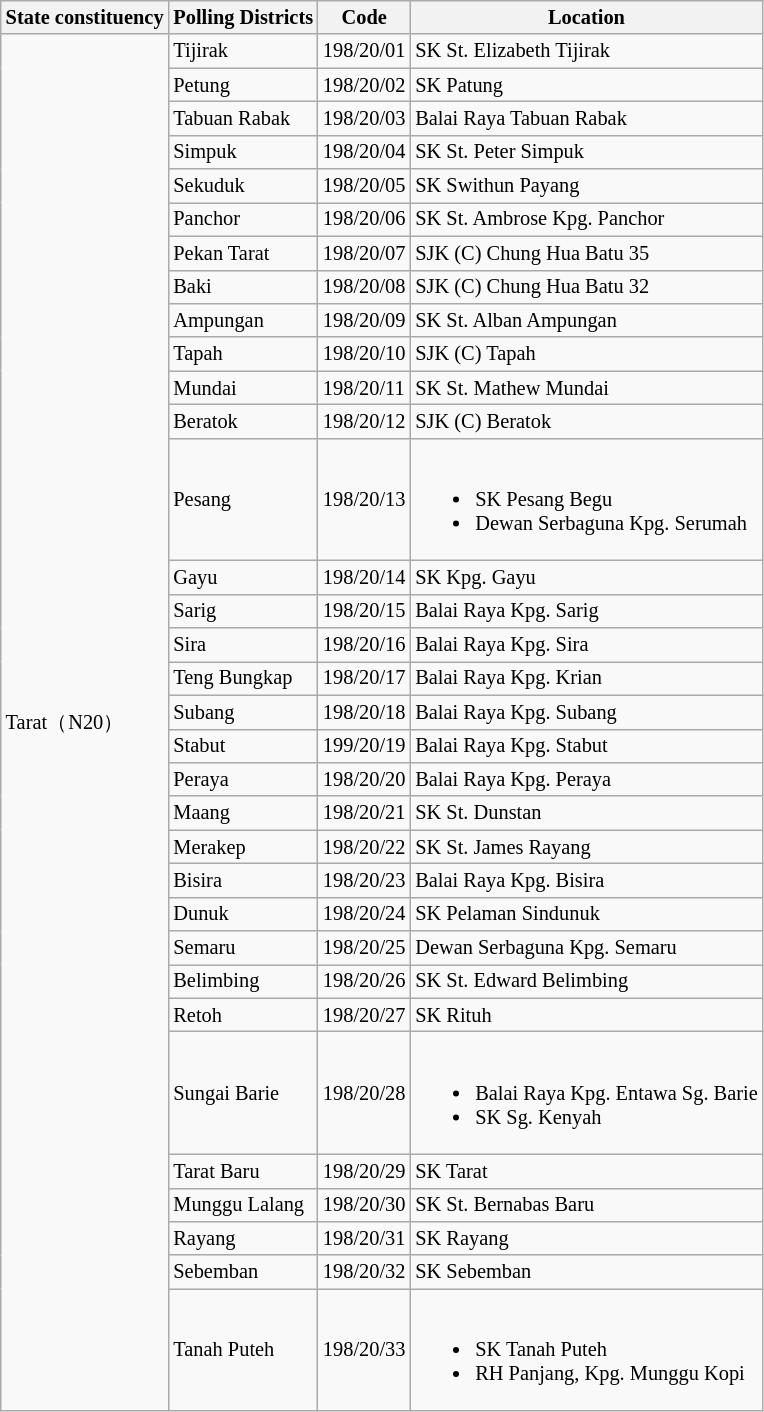<table class="wikitable sortable mw-collapsible" style="white-space:nowrap;font-size:85%">
<tr>
<th>State constituency</th>
<th>Polling Districts</th>
<th>Code</th>
<th>Location</th>
</tr>
<tr>
<td rowspan="33">Tarat（N20）</td>
<td>Tijirak</td>
<td>198/20/01</td>
<td>SK St. Elizabeth Tijirak</td>
</tr>
<tr>
<td>Petung</td>
<td>198/20/02</td>
<td>SK Patung</td>
</tr>
<tr>
<td>Tabuan Rabak</td>
<td>198/20/03</td>
<td>Balai Raya Tabuan Rabak</td>
</tr>
<tr>
<td>Simpuk</td>
<td>198/20/04</td>
<td>SK St. Peter Simpuk</td>
</tr>
<tr>
<td>Sekuduk</td>
<td>198/20/05</td>
<td>SK Swithun Payang</td>
</tr>
<tr>
<td>Panchor</td>
<td>198/20/06</td>
<td>SK St. Ambrose Kpg. Panchor</td>
</tr>
<tr>
<td>Pekan Tarat</td>
<td>198/20/07</td>
<td>SJK (C) Chung Hua Batu 35</td>
</tr>
<tr>
<td>Baki</td>
<td>198/20/08</td>
<td>SJK (C) Chung Hua Batu 32</td>
</tr>
<tr>
<td>Ampungan</td>
<td>198/20/09</td>
<td>SK St. Alban Ampungan</td>
</tr>
<tr>
<td>Tapah</td>
<td>198/20/10</td>
<td>SJK (C) Tapah</td>
</tr>
<tr>
<td>Mundai</td>
<td>198/20/11</td>
<td>SK St. Mathew Mundai</td>
</tr>
<tr>
<td>Beratok</td>
<td>198/20/12</td>
<td>SJK (C) Beratok</td>
</tr>
<tr>
<td>Pesang</td>
<td>198/20/13</td>
<td><br><ul><li>SK Pesang Begu</li><li>Dewan Serbaguna Kpg. Serumah</li></ul></td>
</tr>
<tr>
<td>Gayu</td>
<td>198/20/14</td>
<td>SK Kpg. Gayu</td>
</tr>
<tr>
<td>Sarig</td>
<td>198/20/15</td>
<td>Balai Raya Kpg. Sarig</td>
</tr>
<tr>
<td>Sira</td>
<td>198/20/16</td>
<td>Balai Raya Kpg. Sira</td>
</tr>
<tr>
<td>Teng Bungkap</td>
<td>198/20/17</td>
<td>Balai Raya Kpg. Krian</td>
</tr>
<tr>
<td>Subang</td>
<td>198/20/18</td>
<td>Balai Raya Kpg. Subang</td>
</tr>
<tr>
<td>Stabut</td>
<td>199/20/19</td>
<td>Balai Raya Kpg. Stabut</td>
</tr>
<tr>
<td>Peraya</td>
<td>198/20/20</td>
<td>Balai Raya Kpg. Peraya</td>
</tr>
<tr>
<td>Maang</td>
<td>198/20/21</td>
<td>SK St. Dunstan</td>
</tr>
<tr>
<td>Merakep</td>
<td>198/20/22</td>
<td>SK St. James Rayang</td>
</tr>
<tr>
<td>Bisira</td>
<td>198/20/23</td>
<td>Balai Raya Kpg. Bisira</td>
</tr>
<tr>
<td>Dunuk</td>
<td>198/20/24</td>
<td>SK Pelaman Sindunuk</td>
</tr>
<tr>
<td>Semaru</td>
<td>198/20/25</td>
<td>Dewan Serbaguna Kpg. Semaru</td>
</tr>
<tr>
<td>Belimbing</td>
<td>198/20/26</td>
<td>SK St. Edward Belimbing</td>
</tr>
<tr>
<td>Retoh</td>
<td>198/20/27</td>
<td>SK Rituh</td>
</tr>
<tr>
<td>Sungai Barie</td>
<td>198/20/28</td>
<td><br><ul><li>Balai Raya Kpg. Entawa Sg. Barie</li><li>SK Sg. Kenyah</li></ul></td>
</tr>
<tr>
<td>Tarat Baru</td>
<td>198/20/29</td>
<td>SK Tarat</td>
</tr>
<tr>
<td>Munggu Lalang</td>
<td>198/20/30</td>
<td>SK St. Bernabas Baru</td>
</tr>
<tr>
<td>Rayang</td>
<td>198/20/31</td>
<td>SK Rayang</td>
</tr>
<tr>
<td>Sebemban</td>
<td>198/20/32</td>
<td>SK Sebemban</td>
</tr>
<tr>
<td>Tanah Puteh</td>
<td>198/20/33</td>
<td><br><ul><li>SK Tanah Puteh</li><li>RH Panjang, Kpg. Munggu Kopi</li></ul></td>
</tr>
</table>
